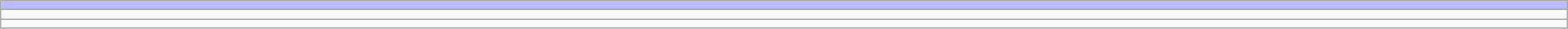<table class="wikitable" style="text-align:center; width:100%;">
<tr style="background:#BBF;">
<td colspan="5"></td>
</tr>
<tr>
<td colspan="5"><strong></strong></td>
</tr>
<tr>
<td colspan="5"></td>
</tr>
<tr>
</tr>
</table>
